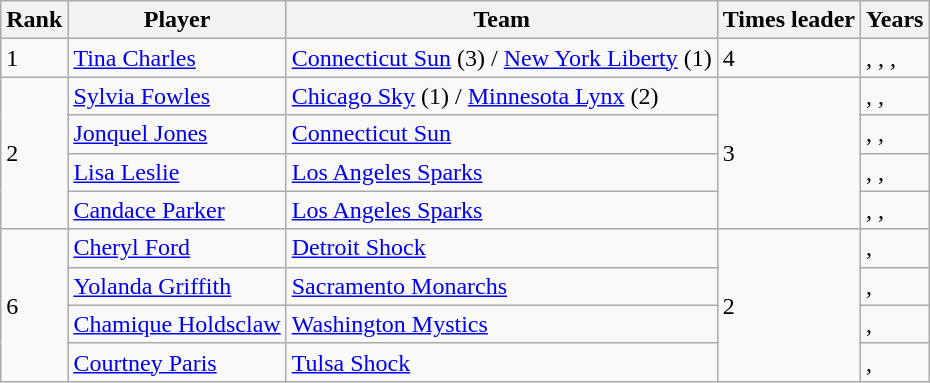<table class="wikitable">
<tr>
<th>Rank</th>
<th>Player</th>
<th>Team</th>
<th>Times leader</th>
<th>Years</th>
</tr>
<tr>
<td>1</td>
<td><a href='#'>Tina Charles</a></td>
<td><a href='#'>Connecticut Sun</a> (3) / <a href='#'>New York Liberty</a> (1)</td>
<td>4</td>
<td>, , , </td>
</tr>
<tr>
<td rowspan=4>2</td>
<td><a href='#'>Sylvia Fowles</a></td>
<td><a href='#'>Chicago Sky</a> (1) / <a href='#'>Minnesota Lynx</a> (2)</td>
<td rowspan=4>3</td>
<td>, , </td>
</tr>
<tr>
<td><a href='#'>Jonquel Jones</a></td>
<td><a href='#'>Connecticut Sun</a></td>
<td>, , </td>
</tr>
<tr>
<td><a href='#'>Lisa Leslie</a></td>
<td><a href='#'>Los Angeles Sparks</a></td>
<td>, , </td>
</tr>
<tr>
<td><a href='#'>Candace Parker</a></td>
<td><a href='#'>Los Angeles Sparks</a></td>
<td>, , </td>
</tr>
<tr>
<td rowspan=4>6</td>
<td><a href='#'>Cheryl Ford</a></td>
<td><a href='#'>Detroit Shock</a></td>
<td rowspan=4>2</td>
<td>, </td>
</tr>
<tr>
<td><a href='#'>Yolanda Griffith</a></td>
<td><a href='#'>Sacramento Monarchs</a></td>
<td>, </td>
</tr>
<tr>
<td><a href='#'>Chamique Holdsclaw</a></td>
<td><a href='#'>Washington Mystics</a></td>
<td>, </td>
</tr>
<tr>
<td><a href='#'>Courtney Paris</a></td>
<td><a href='#'>Tulsa Shock</a></td>
<td>, </td>
</tr>
</table>
